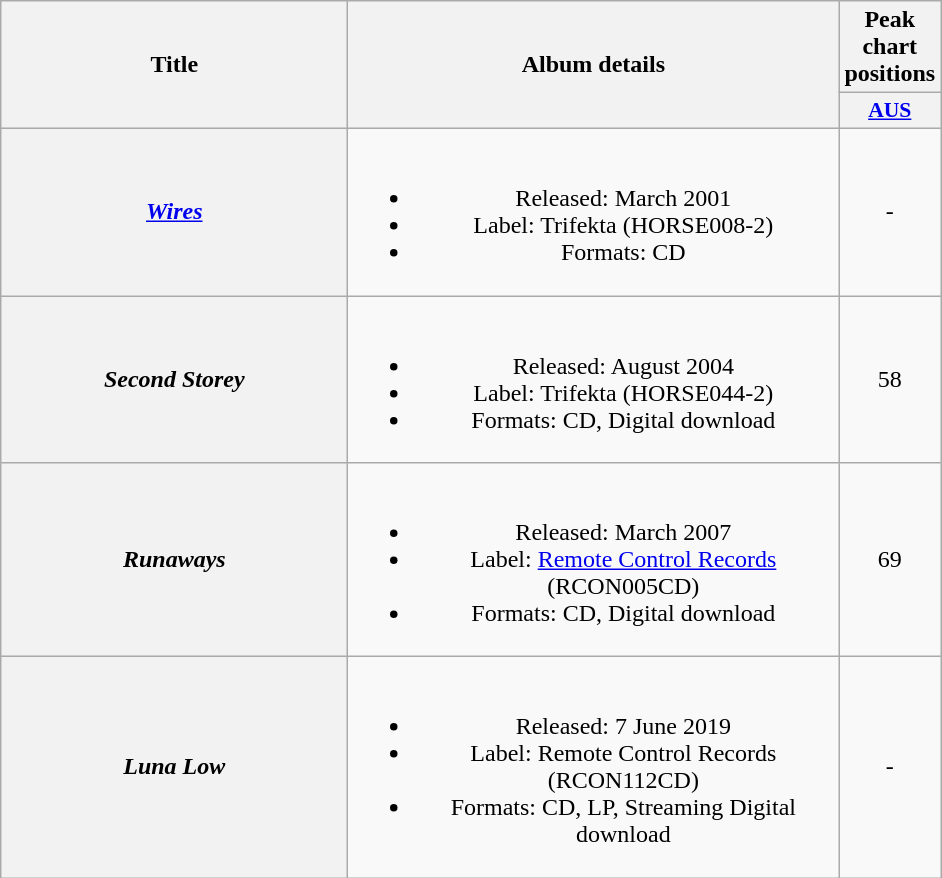<table class="wikitable plainrowheaders" style="text-align:center;">
<tr>
<th scope="col" rowspan="2" style="width:14em;">Title</th>
<th scope="col" rowspan="2" style="width:20em;">Album details</th>
<th scope="col" colspan="1">Peak chart positions</th>
</tr>
<tr>
<th scope="col" style="width:3em;font-size:90%;"><a href='#'>AUS</a><br></th>
</tr>
<tr>
<th scope="row"><em><a href='#'>Wires</a></em></th>
<td><br><ul><li>Released: March 2001</li><li>Label: Trifekta (HORSE008-2)</li><li>Formats: CD</li></ul></td>
<td>-</td>
</tr>
<tr>
<th scope="row"><em>Second Storey</em></th>
<td><br><ul><li>Released: August 2004</li><li>Label: Trifekta (HORSE044-2)</li><li>Formats: CD, Digital download</li></ul></td>
<td>58</td>
</tr>
<tr>
<th scope="row"><em>Runaways</em></th>
<td><br><ul><li>Released: March 2007</li><li>Label: <a href='#'>Remote Control Records</a> (RCON005CD)</li><li>Formats: CD, Digital download</li></ul></td>
<td>69</td>
</tr>
<tr>
<th scope="row"><em>Luna Low</em></th>
<td><br><ul><li>Released: 7 June 2019</li><li>Label: Remote Control Records (RCON112CD)</li><li>Formats: CD, LP, Streaming Digital download</li></ul></td>
<td>-</td>
</tr>
</table>
